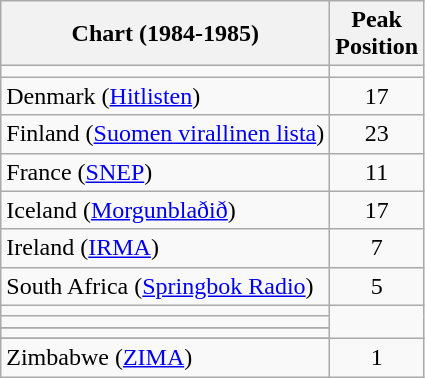<table class="wikitable sortable">
<tr>
<th>Chart (1984-1985)</th>
<th>Peak<br>Position</th>
</tr>
<tr>
<td></td>
</tr>
<tr>
<td>Denmark (<a href='#'>Hitlisten</a>)</td>
<td align="center">17</td>
</tr>
<tr>
<td>Finland (<a href='#'>Suomen virallinen lista</a>)</td>
<td align="center">23</td>
</tr>
<tr>
<td>France (<a href='#'>SNEP</a>)</td>
<td align="center">11</td>
</tr>
<tr>
<td>Iceland (<a href='#'>Morgunblaðið</a>)</td>
<td align="center">17</td>
</tr>
<tr>
<td>Ireland (<a href='#'>IRMA</a>)</td>
<td style="text-align:center;">7</td>
</tr>
<tr>
<td>South Africa (<a href='#'>Springbok Radio</a>)</td>
<td align="center">5</td>
</tr>
<tr>
<td></td>
</tr>
<tr>
<td></td>
</tr>
<tr>
</tr>
<tr>
<td></td>
</tr>
<tr>
</tr>
<tr>
<td>Zimbabwe (<a href='#'>ZIMA</a>)</td>
<td style="text-align:center;">1</td>
</tr>
</table>
